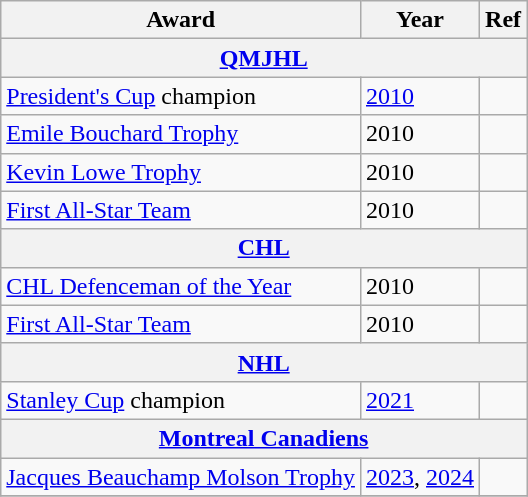<table class="wikitable">
<tr>
<th>Award</th>
<th>Year</th>
<th>Ref</th>
</tr>
<tr>
<th colspan="3"><a href='#'>QMJHL</a></th>
</tr>
<tr>
<td><a href='#'>President's Cup</a> champion</td>
<td><a href='#'>2010</a></td>
<td></td>
</tr>
<tr>
<td><a href='#'>Emile Bouchard Trophy</a></td>
<td>2010</td>
<td></td>
</tr>
<tr>
<td><a href='#'>Kevin Lowe Trophy</a></td>
<td>2010</td>
<td></td>
</tr>
<tr>
<td><a href='#'>First All-Star Team</a></td>
<td>2010</td>
<td></td>
</tr>
<tr>
<th colspan="3"><a href='#'>CHL</a></th>
</tr>
<tr>
<td><a href='#'>CHL Defenceman of the Year</a></td>
<td>2010</td>
<td></td>
</tr>
<tr>
<td><a href='#'>First All-Star Team</a></td>
<td>2010</td>
<td></td>
</tr>
<tr>
<th colspan="3"><a href='#'>NHL</a></th>
</tr>
<tr>
<td><a href='#'>Stanley Cup</a> champion</td>
<td><a href='#'>2021</a></td>
<td></td>
</tr>
<tr>
<th colspan="3"><a href='#'>Montreal Canadiens</a></th>
</tr>
<tr>
<td><a href='#'>Jacques Beauchamp Molson Trophy</a></td>
<td><a href='#'>2023</a>, <a href='#'>2024</a></td>
<td></td>
</tr>
<tr>
</tr>
</table>
